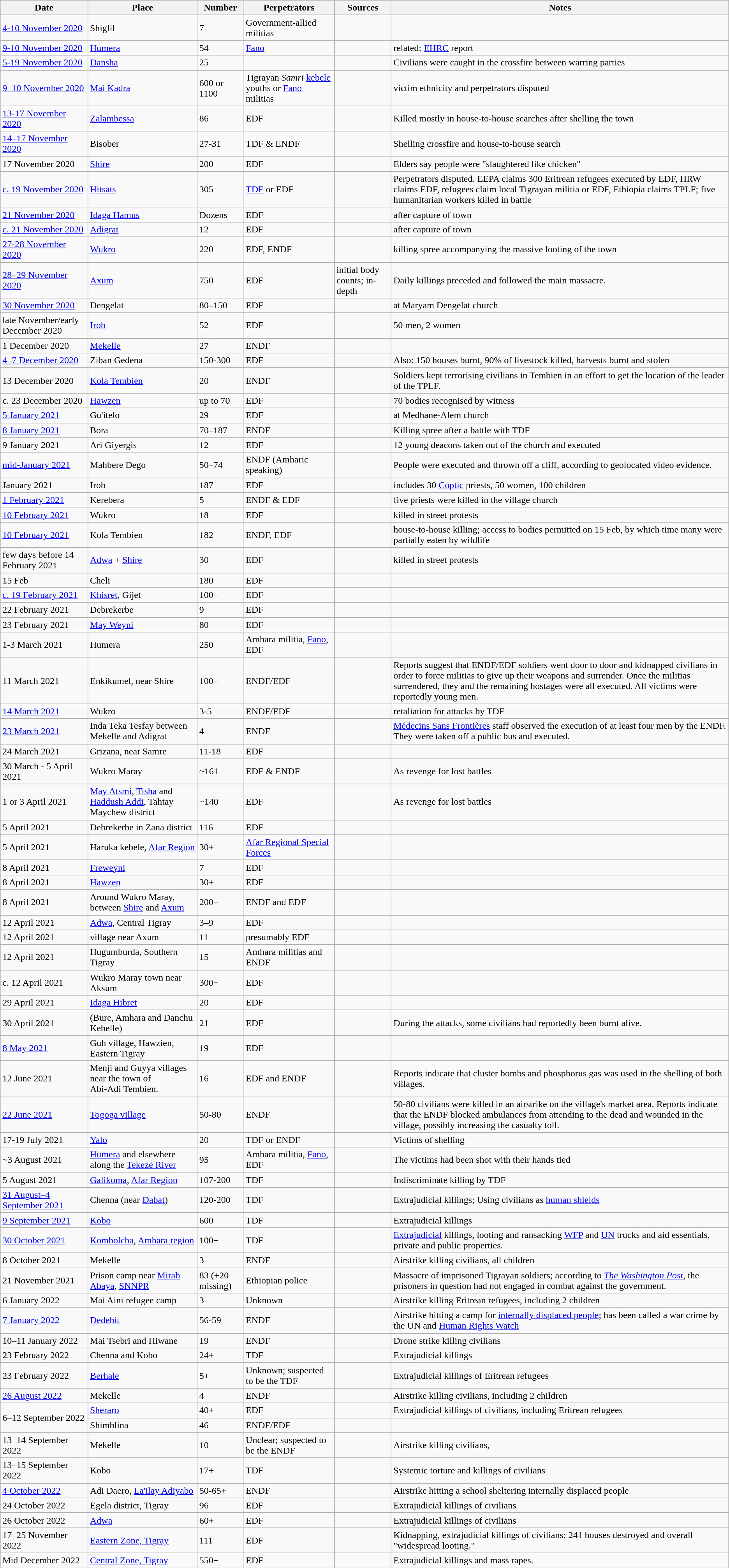<table class="wikitable">
<tr>
<th>Date</th>
<th>Place</th>
<th>Number</th>
<th>Perpetrators</th>
<th>Sources</th>
<th>Notes</th>
</tr>
<tr>
<td><a href='#'>4-10 November 2020</a></td>
<td>Shiglil</td>
<td>7</td>
<td>Government-allied militias</td>
<td></td>
<td></td>
</tr>
<tr>
<td><a href='#'>9-10 November 2020</a></td>
<td><a href='#'>Humera</a></td>
<td>54</td>
<td><a href='#'>Fano</a></td>
<td></td>
<td>related: <a href='#'>EHRC</a> report</td>
</tr>
<tr>
<td><a href='#'>5-19 November 2020</a></td>
<td><a href='#'>Dansha</a></td>
<td>25</td>
<td></td>
<td></td>
<td>Civilians were caught in the crossfire between warring parties</td>
</tr>
<tr>
<td><a href='#'>9–10 November 2020</a></td>
<td><a href='#'>Mai Kadra</a></td>
<td>600 or 1100</td>
<td>Tigrayan <em>Samri</em> <a href='#'>kebele</a> youths or <a href='#'>Fano</a> militias</td>
<td></td>
<td>victim ethnicity and perpetrators disputed</td>
</tr>
<tr>
<td><a href='#'>13-17 November 2020</a></td>
<td><a href='#'>Zalambessa</a></td>
<td>86</td>
<td>EDF</td>
<td></td>
<td>Killed mostly in house-to-house searches after shelling the town</td>
</tr>
<tr>
<td><a href='#'>14–17 November 2020</a></td>
<td>Bisober</td>
<td>27-31</td>
<td>TDF & ENDF</td>
<td></td>
<td>Shelling crossfire and house-to-house search</td>
</tr>
<tr>
<td>17 November 2020</td>
<td><a href='#'>Shire</a></td>
<td>200</td>
<td>EDF</td>
<td></td>
<td>Elders say people were "slaughtered like chicken"</td>
</tr>
<tr>
<td><a href='#'>c. 19 November 2020</a></td>
<td><a href='#'>Hitsats</a></td>
<td>305</td>
<td><a href='#'>TDF</a> or EDF</td>
<td></td>
<td>Perpetrators disputed. EEPA claims 300 Eritrean refugees executed by EDF, HRW claims EDF, refugees claim local Tigrayan militia or EDF, Ethiopia claims TPLF; five humanitarian workers killed in battle</td>
</tr>
<tr>
<td><a href='#'>21 November 2020</a></td>
<td><a href='#'>Idaga Hamus</a></td>
<td>Dozens</td>
<td>EDF</td>
<td></td>
<td>after capture of town</td>
</tr>
<tr>
<td><a href='#'>c. 21 November 2020</a></td>
<td><a href='#'>Adigrat</a></td>
<td>12</td>
<td>EDF</td>
<td></td>
<td>after capture of town</td>
</tr>
<tr>
<td><a href='#'>27-28 November 2020</a></td>
<td><a href='#'>Wukro</a></td>
<td>220</td>
<td>EDF, ENDF</td>
<td></td>
<td>killing spree accompanying the massive looting of the town</td>
</tr>
<tr>
<td><a href='#'>28–29 November 2020</a></td>
<td><a href='#'>Axum</a></td>
<td>750</td>
<td>EDF</td>
<td>initial body counts; in-depth</td>
<td>Daily killings preceded and followed the main massacre.</td>
</tr>
<tr>
<td><a href='#'>30 November 2020</a></td>
<td>Dengelat</td>
<td>80–150</td>
<td>EDF</td>
<td></td>
<td>at Maryam Dengelat church</td>
</tr>
<tr>
<td>late November/early December 2020</td>
<td><a href='#'>Irob</a></td>
<td>52</td>
<td>EDF</td>
<td></td>
<td>50 men, 2 women</td>
</tr>
<tr>
<td>1 December 2020</td>
<td><a href='#'>Mekelle</a></td>
<td>27</td>
<td>ENDF</td>
<td></td>
<td></td>
</tr>
<tr>
<td><a href='#'>4–7 December 2020</a></td>
<td>Ziban Gedena</td>
<td>150-300</td>
<td>EDF</td>
<td></td>
<td>Also: 150 houses burnt, 90% of livestock killed, harvests burnt and stolen</td>
</tr>
<tr>
<td>13 December 2020</td>
<td><a href='#'>Kola Tembien</a></td>
<td>20</td>
<td>ENDF</td>
<td></td>
<td>Soldiers kept terrorising civilians in Tembien in an effort to get the location of the leader of the TPLF.</td>
</tr>
<tr>
<td>c. 23 December 2020</td>
<td><a href='#'>Hawzen</a></td>
<td>up to 70</td>
<td>EDF</td>
<td></td>
<td>70 bodies recognised by witness</td>
</tr>
<tr>
<td><a href='#'>5 January 2021</a></td>
<td>Gu'itelo</td>
<td>29</td>
<td>EDF</td>
<td></td>
<td>at Medhane-Alem church</td>
</tr>
<tr>
<td><a href='#'>8 January 2021</a></td>
<td>Bora</td>
<td>70–187</td>
<td>ENDF</td>
<td></td>
<td>Killing spree after a battle with TDF</td>
</tr>
<tr>
<td>9 January 2021</td>
<td>Ari Giyergis</td>
<td>12</td>
<td>EDF</td>
<td></td>
<td>12 young deacons taken out of the church and executed</td>
</tr>
<tr>
<td><a href='#'>mid-January 2021</a></td>
<td>Mahbere Dego</td>
<td>50–74</td>
<td>ENDF (Amharic speaking)</td>
<td></td>
<td>People were executed and thrown off a cliff, according to geolocated video evidence.</td>
</tr>
<tr>
<td>January 2021</td>
<td>Irob</td>
<td>187</td>
<td>EDF</td>
<td></td>
<td>includes 30 <a href='#'>Coptic</a> priests, 50 women, 100 children</td>
</tr>
<tr>
<td><a href='#'>1 February 2021</a></td>
<td>Kerebera</td>
<td>5</td>
<td>ENDF & EDF</td>
<td></td>
<td>five priests were killed in the village church</td>
</tr>
<tr>
<td><a href='#'>10 February 2021</a></td>
<td>Wukro</td>
<td>18</td>
<td>EDF</td>
<td></td>
<td>killed in street protests</td>
</tr>
<tr>
<td><a href='#'>10 February 2021</a></td>
<td>Kola Tembien</td>
<td>182</td>
<td>ENDF, EDF</td>
<td></td>
<td>house-to-house killing; access to bodies permitted on 15 Feb, by which time many were partially eaten by wildlife</td>
</tr>
<tr>
<td>few days before 14 February 2021</td>
<td><a href='#'>Adwa</a> + <a href='#'>Shire</a></td>
<td>30</td>
<td>EDF</td>
<td></td>
<td>killed in street protests</td>
</tr>
<tr>
<td>15 Feb</td>
<td>Cheli</td>
<td>180</td>
<td>EDF</td>
<td></td>
<td></td>
</tr>
<tr>
<td><a href='#'>c. 19 February 2021</a></td>
<td><a href='#'>Khisret</a>, Gijet</td>
<td>100+</td>
<td>EDF</td>
<td></td>
<td></td>
</tr>
<tr>
<td>22 February 2021</td>
<td>Debrekerbe</td>
<td>9</td>
<td>EDF</td>
<td></td>
<td></td>
</tr>
<tr>
<td>23 February 2021</td>
<td><a href='#'>May Weyni</a></td>
<td>80</td>
<td>EDF</td>
<td></td>
<td></td>
</tr>
<tr>
<td>1-3 March 2021</td>
<td>Humera</td>
<td>250</td>
<td>Amhara militia, <a href='#'>Fano</a>, EDF</td>
<td></td>
<td></td>
</tr>
<tr>
<td>11 March 2021</td>
<td>Enkikumel, near Shire</td>
<td>100+</td>
<td>ENDF/EDF</td>
<td></td>
<td>Reports suggest that ENDF/EDF soldiers went door to door and kidnapped civilians in order to force militias to give up their weapons and surrender. Once the militias surrendered, they and the remaining hostages were all executed. All victims were reportedly young men.</td>
</tr>
<tr>
<td><a href='#'>14 March 2021</a></td>
<td>Wukro</td>
<td>3-5</td>
<td>ENDF/EDF</td>
<td></td>
<td>retaliation for attacks by TDF</td>
</tr>
<tr>
<td><a href='#'>23 March 2021</a></td>
<td>Inda Teka Tesfay between Mekelle and Adigrat</td>
<td>4</td>
<td>ENDF</td>
<td></td>
<td><a href='#'>Médecins Sans Frontières</a> staff observed the execution of at least four men by the ENDF. They were taken off a public bus and executed.</td>
</tr>
<tr>
<td>24 March 2021</td>
<td>Grizana, near Samre</td>
<td>11-18</td>
<td>EDF</td>
<td></td>
<td></td>
</tr>
<tr>
<td>30 March - 5 April 2021</td>
<td>Wukro Maray</td>
<td>~161</td>
<td>EDF & ENDF</td>
<td></td>
<td>As revenge for lost battles</td>
</tr>
<tr>
<td>1 or 3 April 2021</td>
<td><a href='#'>May Atsmi</a>, <a href='#'>Tisha</a> and <a href='#'>Haddush Addi</a>, Tahtay Maychew district</td>
<td>~140</td>
<td>EDF</td>
<td></td>
<td>As revenge for lost battles</td>
</tr>
<tr>
<td>5 April 2021</td>
<td>Debrekerbe in Zana district</td>
<td>116</td>
<td>EDF</td>
<td></td>
<td></td>
</tr>
<tr>
<td>5 April 2021</td>
<td>Haruka kebele, <a href='#'>Afar Region</a></td>
<td>30+</td>
<td><a href='#'>Afar Regional Special Forces</a></td>
<td></td>
<td></td>
</tr>
<tr>
<td>8 April 2021</td>
<td><a href='#'>Freweyni</a></td>
<td>7</td>
<td>EDF</td>
<td></td>
<td></td>
</tr>
<tr>
<td>8 April 2021</td>
<td><a href='#'>Hawzen</a></td>
<td>30+</td>
<td>EDF</td>
<td></td>
<td></td>
</tr>
<tr>
<td>8 April 2021</td>
<td>Around Wukro Maray, between <a href='#'>Shire</a> and <a href='#'>Axum</a></td>
<td>200+</td>
<td>ENDF and EDF</td>
<td></td>
<td></td>
</tr>
<tr>
<td>12 April 2021</td>
<td><a href='#'>Adwa</a>, Central Tigray</td>
<td>3–9</td>
<td>EDF</td>
<td></td>
<td></td>
</tr>
<tr>
<td>12 April 2021</td>
<td>village near Axum</td>
<td>11</td>
<td>presumably EDF</td>
<td></td>
<td></td>
</tr>
<tr>
<td>12 April 2021</td>
<td>Hugumburda, Southern Tigray</td>
<td>15</td>
<td>Amhara militias and ENDF</td>
<td></td>
<td></td>
</tr>
<tr>
<td>c. 12 April 2021</td>
<td>Wukro Maray town near Aksum</td>
<td>300+</td>
<td>EDF</td>
<td></td>
<td></td>
</tr>
<tr>
<td>29 April 2021</td>
<td><a href='#'>Idaga Hibret</a></td>
<td>20</td>
<td>EDF</td>
<td></td>
<td></td>
</tr>
<tr>
<td>30 April 2021</td>
<td>(Bure, Amhara and Danchu Kebelle)</td>
<td>21</td>
<td>EDF</td>
<td></td>
<td>During the attacks, some civilians had reportedly been burnt alive.</td>
</tr>
<tr>
<td><a href='#'>8 May 2021</a></td>
<td>Guh village, Hawzien, Eastern Tigray</td>
<td>19</td>
<td>EDF</td>
<td></td>
<td></td>
</tr>
<tr>
<td>12 June 2021</td>
<td>Menji and Guyya villages near the town of<br>Abi-Adi Tembien.</td>
<td>16</td>
<td>EDF and ENDF</td>
<td></td>
<td>Reports indicate that cluster bombs and phosphorus gas was used in the shelling of both villages.</td>
</tr>
<tr>
<td><a href='#'>22 June 2021</a></td>
<td><a href='#'>Togoga village</a></td>
<td>50-80</td>
<td>ENDF</td>
<td></td>
<td>50-80 civilians were killed in an airstrike on the village's market area. Reports indicate that the ENDF blocked ambulances from attending to the dead and wounded in the village, possibly increasing the casualty toll.</td>
</tr>
<tr>
<td>17-19 July 2021</td>
<td><a href='#'>Yalo</a></td>
<td>20</td>
<td>TDF or ENDF</td>
<td></td>
<td>Victims of shelling</td>
</tr>
<tr>
<td>~3 August 2021</td>
<td><a href='#'>Humera</a> and elsewhere along the <a href='#'>Tekezé River</a></td>
<td>95</td>
<td>Amhara militia, <a href='#'>Fano</a>, EDF</td>
<td></td>
<td>The victims had been shot with their hands tied</td>
</tr>
<tr>
<td>5 August 2021</td>
<td><a href='#'>Galikoma</a>, <a href='#'>Afar Region</a></td>
<td>107-200</td>
<td>TDF</td>
<td></td>
<td>Indiscriminate killing by TDF</td>
</tr>
<tr>
<td><a href='#'>31 August–4 September 2021</a></td>
<td>Chenna (near <a href='#'>Dabat</a>)</td>
<td>120-200</td>
<td>TDF</td>
<td></td>
<td>Extrajudicial killings; Using civilians as <a href='#'>human shields</a></td>
</tr>
<tr>
<td><a href='#'>9 September 2021</a></td>
<td><a href='#'>Kobo</a></td>
<td>600</td>
<td>TDF</td>
<td></td>
<td>Extrajudicial killings</td>
</tr>
<tr>
<td><a href='#'>30 October 2021</a></td>
<td><a href='#'>Kombolcha</a>, <a href='#'>Amhara region</a></td>
<td>100+</td>
<td>TDF</td>
<td></td>
<td><a href='#'>Extrajudicial</a> killings, looting and ransacking <a href='#'>WFP</a> and <a href='#'>UN</a> trucks and aid essentials, private and public properties.</td>
</tr>
<tr>
<td>8 October 2021</td>
<td>Mekelle</td>
<td>3</td>
<td>ENDF</td>
<td></td>
<td>Airstrike killing civilians, all children</td>
</tr>
<tr>
<td>21 November 2021</td>
<td>Prison camp near <a href='#'>Mirab Abaya</a>, <a href='#'>SNNPR</a></td>
<td>83 (+20 missing)</td>
<td>Ethiopian police</td>
<td></td>
<td>Massacre of imprisoned Tigrayan soldiers; according to <em><a href='#'>The Washington Post</a></em>, the prisoners in question had not engaged in combat against the government.</td>
</tr>
<tr>
<td>6 January 2022</td>
<td>Mai Aini refugee camp</td>
<td>3</td>
<td>Unknown</td>
<td></td>
<td>Airstrike killing Eritrean refugees, including 2 children</td>
</tr>
<tr>
<td><a href='#'>7 January 2022</a></td>
<td><a href='#'>Dedebit</a></td>
<td>56-59</td>
<td>ENDF</td>
<td></td>
<td>Airstrike hitting a camp for <a href='#'>internally displaced people</a>; has been called a war crime by the UN and <a href='#'>Human Rights Watch</a></td>
</tr>
<tr>
<td>10–11 January 2022</td>
<td>Mai Tsebri and Hiwane</td>
<td>19</td>
<td>ENDF</td>
<td></td>
<td>Drone strike killing civilians</td>
</tr>
<tr>
<td>23 February 2022</td>
<td>Chenna and Kobo</td>
<td>24+</td>
<td>TDF</td>
<td></td>
<td>Extrajudicial killings</td>
</tr>
<tr>
<td>23 February 2022</td>
<td><a href='#'>Berhale</a></td>
<td>5+</td>
<td>Unknown; suspected to be the TDF</td>
<td></td>
<td>Extrajudicial killings of Eritrean refugees</td>
</tr>
<tr>
<td><a href='#'>26 August 2022</a></td>
<td>Mekelle</td>
<td>4</td>
<td>ENDF</td>
<td></td>
<td>Airstrike killing civilians, including 2 children</td>
</tr>
<tr>
<td rowspan="2">6–12 September 2022</td>
<td><a href='#'>Sheraro</a></td>
<td>40+</td>
<td>EDF</td>
<td></td>
<td>Extrajudicial killings of civilians, including Eritrean refugees</td>
</tr>
<tr>
<td>Shimblina</td>
<td>46</td>
<td>ENDF/EDF</td>
<td></td>
<td></td>
</tr>
<tr>
<td>13–14 September 2022</td>
<td>Mekelle</td>
<td>10</td>
<td>Unclear; suspected to be the ENDF</td>
<td></td>
<td>Airstrike killing civilians,</td>
</tr>
<tr>
<td>13–15 September 2022</td>
<td>Kobo</td>
<td>17+</td>
<td>TDF</td>
<td></td>
<td>Systemic torture and killings of civilians</td>
</tr>
<tr>
<td><a href='#'>4 October 2022</a></td>
<td>Adi Daero, <a href='#'>La'ilay Adiyabo</a></td>
<td>50-65+</td>
<td>ENDF</td>
<td></td>
<td>Airstrike hitting a school sheltering internally displaced people</td>
</tr>
<tr>
<td>24 October 2022</td>
<td>Egela district, Tigray</td>
<td>96</td>
<td>EDF</td>
<td></td>
<td>Extrajudicial killings of civilians</td>
</tr>
<tr>
<td>26 October 2022</td>
<td><a href='#'>Adwa</a></td>
<td>60+</td>
<td>EDF</td>
<td></td>
<td>Extrajudicial killings of civilians</td>
</tr>
<tr>
<td>17–25 November 2022</td>
<td><a href='#'>Eastern Zone, Tigray</a></td>
<td>111</td>
<td>EDF</td>
<td></td>
<td>Kidnapping, extrajudicial killings of civilians; 241 houses destroyed and overall "widespread looting."</td>
</tr>
<tr>
<td>Mid December 2022</td>
<td><a href='#'>Central Zone, Tigray</a></td>
<td>550+</td>
<td>EDF</td>
<td></td>
<td>Extrajudicial killings and mass rapes.</td>
</tr>
</table>
